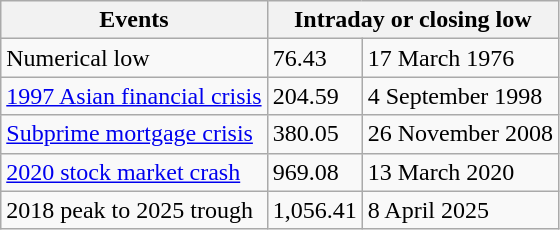<table class="wikitable col2right">
<tr>
<th>Events</th>
<th colspan="2">Intraday or closing low</th>
</tr>
<tr>
<td>Numerical low</td>
<td>76.43</td>
<td>17 March 1976</td>
</tr>
<tr>
<td><a href='#'>1997 Asian financial crisis</a></td>
<td>204.59</td>
<td>4 September 1998</td>
</tr>
<tr>
<td><a href='#'>Subprime mortgage crisis</a></td>
<td>380.05</td>
<td>26 November 2008</td>
</tr>
<tr>
<td><a href='#'>2020 stock market crash</a></td>
<td>969.08</td>
<td>13 March 2020</td>
</tr>
<tr>
<td>2018 peak to 2025 trough</td>
<td>1,056.41</td>
<td>8 April 2025</td>
</tr>
</table>
